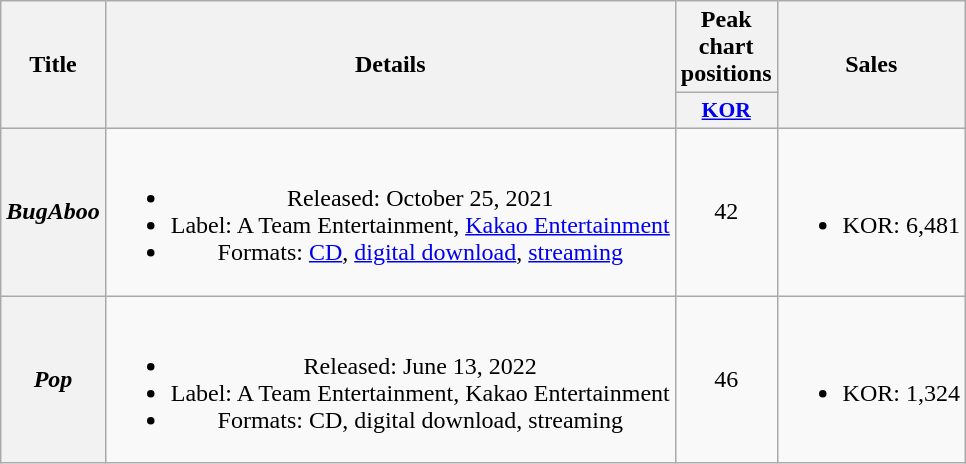<table class="wikitable plainrowheaders" style="text-align:center">
<tr>
<th rowspan="2" scope="col">Title</th>
<th rowspan="2" scope="col">Details</th>
<th scope="col">Peak chart positions</th>
<th rowspan="2" scope="col">Sales</th>
</tr>
<tr>
<th scope="col" style="font-size:90%; width:2.5em"><a href='#'>KOR</a><br></th>
</tr>
<tr>
<th scope="row"><em>BugAboo</em></th>
<td><br><ul><li>Released: October 25, 2021</li><li>Label: A Team Entertainment, <a href='#'>Kakao Entertainment</a></li><li>Formats: <a href='#'>CD</a>, <a href='#'>digital download</a>, <a href='#'>streaming</a></li></ul></td>
<td>42</td>
<td><br><ul><li>KOR: 6,481</li></ul></td>
</tr>
<tr>
<th scope="row"><em>Pop</em></th>
<td><br><ul><li>Released: June 13, 2022</li><li>Label: A Team Entertainment, Kakao Entertainment</li><li>Formats: CD, digital download, streaming</li></ul></td>
<td>46</td>
<td><br><ul><li>KOR: 1,324</li></ul></td>
</tr>
</table>
